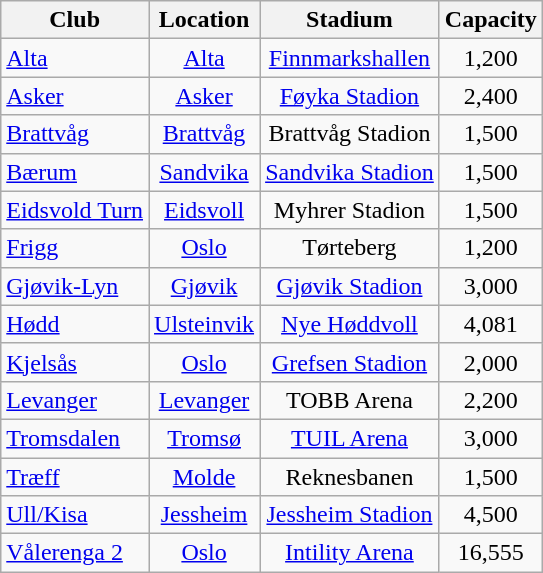<table class="wikitable sortable" style="text-align:center;">
<tr>
<th>Club</th>
<th>Location</th>
<th>Stadium</th>
<th>Capacity</th>
</tr>
<tr>
<td style="text-align:left;"><a href='#'>Alta</a></td>
<td><a href='#'>Alta</a></td>
<td><a href='#'>Finnmarkshallen</a></td>
<td>1,200</td>
</tr>
<tr>
<td style="text-align:left;"><a href='#'>Asker</a></td>
<td><a href='#'>Asker</a></td>
<td><a href='#'>Føyka Stadion</a></td>
<td>2,400</td>
</tr>
<tr>
<td style="text-align:left;"><a href='#'>Brattvåg</a></td>
<td><a href='#'>Brattvåg</a></td>
<td>Brattvåg Stadion</td>
<td>1,500</td>
</tr>
<tr>
<td style="text-align:left;"><a href='#'>Bærum</a></td>
<td><a href='#'>Sandvika</a></td>
<td><a href='#'>Sandvika Stadion</a></td>
<td>1,500</td>
</tr>
<tr>
<td style="text-align:left;"><a href='#'>Eidsvold Turn</a></td>
<td><a href='#'>Eidsvoll</a></td>
<td>Myhrer Stadion</td>
<td>1,500</td>
</tr>
<tr>
<td style="text-align:left;"><a href='#'>Frigg</a></td>
<td><a href='#'>Oslo</a></td>
<td>Tørteberg</td>
<td>1,200</td>
</tr>
<tr>
<td style="text-align:left;"><a href='#'>Gjøvik-Lyn</a></td>
<td><a href='#'>Gjøvik</a></td>
<td><a href='#'>Gjøvik Stadion</a></td>
<td>3,000</td>
</tr>
<tr>
<td style="text-align:left;"><a href='#'>Hødd</a></td>
<td><a href='#'>Ulsteinvik</a></td>
<td><a href='#'>Nye Høddvoll</a></td>
<td>4,081</td>
</tr>
<tr>
<td style="text-align:left;"><a href='#'>Kjelsås</a></td>
<td><a href='#'>Oslo</a></td>
<td><a href='#'>Grefsen Stadion</a></td>
<td>2,000</td>
</tr>
<tr>
<td style="text-align:left;"><a href='#'>Levanger</a></td>
<td><a href='#'>Levanger</a></td>
<td>TOBB Arena</td>
<td>2,200</td>
</tr>
<tr>
<td style="text-align:left;"><a href='#'>Tromsdalen</a></td>
<td><a href='#'>Tromsø</a></td>
<td><a href='#'>TUIL Arena</a></td>
<td>3,000</td>
</tr>
<tr>
<td style="text-align:left;"><a href='#'>Træff</a></td>
<td><a href='#'>Molde</a></td>
<td>Reknesbanen</td>
<td>1,500</td>
</tr>
<tr>
<td style="text-align:left;"><a href='#'>Ull/Kisa</a></td>
<td><a href='#'>Jessheim</a></td>
<td><a href='#'>Jessheim Stadion</a></td>
<td>4,500</td>
</tr>
<tr>
<td style="text-align:left;"><a href='#'>Vålerenga 2</a></td>
<td><a href='#'>Oslo</a></td>
<td><a href='#'>Intility Arena</a></td>
<td>16,555</td>
</tr>
</table>
